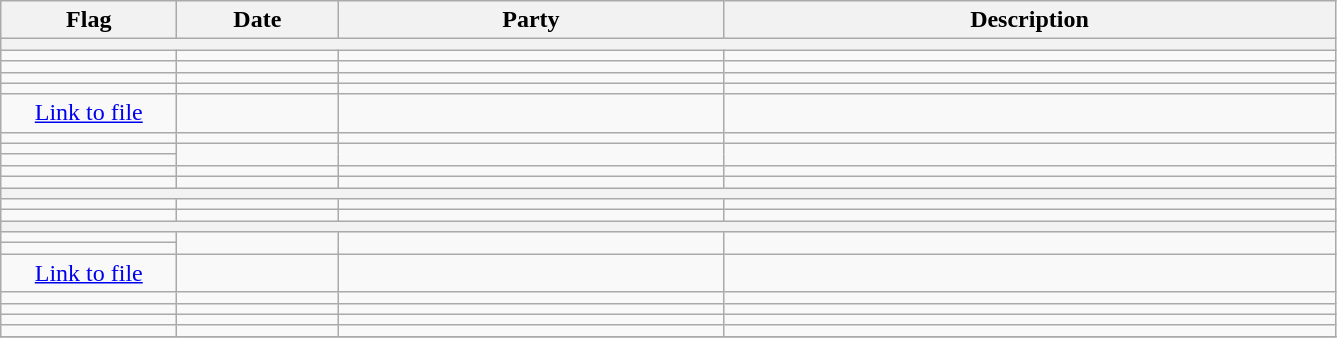<table class="wikitable" style="background:#f9f9f9">
<tr>
<th width="110">Flag</th>
<th width="100">Date</th>
<th width="250">Party</th>
<th width="400">Description</th>
</tr>
<tr>
<th colspan="4"></th>
</tr>
<tr>
<td></td>
<td></td>
<td></td>
<td></td>
</tr>
<tr>
<td></td>
<td></td>
<td></td>
<td></td>
</tr>
<tr>
<td></td>
<td></td>
<td></td>
<td></td>
</tr>
<tr>
<td></td>
<td></td>
<td></td>
<td></td>
</tr>
<tr>
<td style="text-align:center;"><a href='#'>Link to file</a></td>
<td></td>
<td></td>
<td></td>
</tr>
<tr>
<td></td>
<td></td>
<td></td>
<td></td>
</tr>
<tr>
<td></td>
<td rowspan="2"></td>
<td rowspan="2"></td>
<td rowspan="2"></td>
</tr>
<tr>
<td></td>
</tr>
<tr>
<td></td>
<td></td>
<td></td>
<td></td>
</tr>
<tr>
<td></td>
<td></td>
<td></td>
<td></td>
</tr>
<tr>
<th colspan="4"></th>
</tr>
<tr>
<td></td>
<td></td>
<td></td>
<td></td>
</tr>
<tr>
<td></td>
<td></td>
<td></td>
<td></td>
</tr>
<tr>
<th colspan="4"></th>
</tr>
<tr>
<td></td>
<td rowspan="2"></td>
<td rowspan="2"></td>
<td rowspan="2"></td>
</tr>
<tr>
<td></td>
</tr>
<tr>
<td style="text-align:center;"><a href='#'>Link to file</a></td>
<td></td>
<td></td>
<td></td>
</tr>
<tr>
<td></td>
<td></td>
<td></td>
<td></td>
</tr>
<tr>
<td></td>
<td></td>
<td></td>
<td></td>
</tr>
<tr>
<td></td>
<td></td>
<td></td>
<td></td>
</tr>
<tr>
<td></td>
<td></td>
<td></td>
<td></td>
</tr>
<tr>
</tr>
</table>
